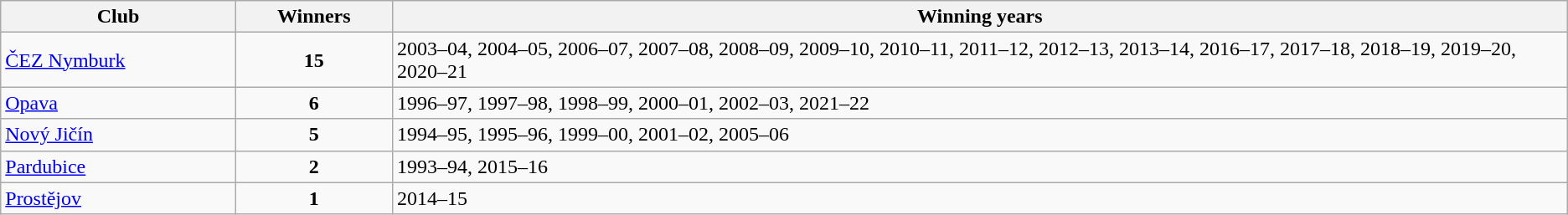<table class="wikitable">
<tr>
<th style="width:15%;">Club</th>
<th style="width:10%;">Winners</th>
<th style="width:75%;">Winning years</th>
</tr>
<tr>
<td><a href='#'>ČEZ Nymburk</a></td>
<td style="text-align:center;"><strong>15</strong></td>
<td>2003–04, 2004–05, 2006–07, 2007–08, 2008–09, 2009–10, 2010–11, 2011–12, 2012–13, 2013–14, 2016–17, 2017–18, 2018–19, 2019–20, 2020–21</td>
</tr>
<tr>
<td><a href='#'>Opava</a></td>
<td style="text-align:center;"><strong>6</strong></td>
<td>1996–97, 1997–98, 1998–99, 2000–01, 2002–03, 2021–22</td>
</tr>
<tr>
<td><a href='#'>Nový Jičín</a></td>
<td style="text-align:center;"><strong>5</strong></td>
<td>1994–95, 1995–96, 1999–00, 2001–02, 2005–06</td>
</tr>
<tr>
<td><a href='#'>Pardubice</a></td>
<td style="text-align:center;"><strong>2</strong></td>
<td>1993–94, 2015–16</td>
</tr>
<tr>
<td><a href='#'>Prostějov</a></td>
<td style="text-align:center;"><strong>1</strong></td>
<td>2014–15</td>
</tr>
</table>
